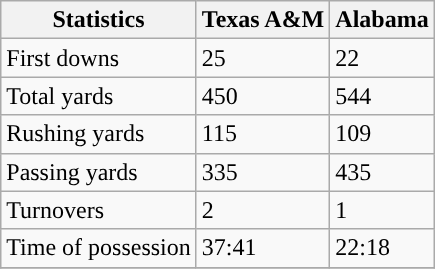<table class="wikitable" style="float: left;">
<tr>
<th>Statistics</th>
<th>Texas A&M</th>
<th>Alabama</th>
</tr>
<tr>
<td>First downs</td>
<td>25</td>
<td>22</td>
</tr>
<tr>
<td>Total yards</td>
<td>450</td>
<td>544</td>
</tr>
<tr>
<td>Rushing yards</td>
<td>115</td>
<td>109</td>
</tr>
<tr>
<td>Passing yards</td>
<td>335</td>
<td>435</td>
</tr>
<tr>
<td>Turnovers</td>
<td>2</td>
<td>1</td>
</tr>
<tr>
<td>Time of possession</td>
<td>37:41</td>
<td>22:18</td>
</tr>
<tr>
</tr>
</table>
